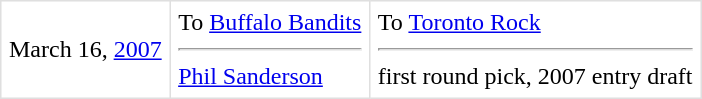<table border=1 style="border-collapse:collapse" bordercolor="#DFDFDF"  cellpadding="5">
<tr>
<td>March 16, <a href='#'>2007</a><br></td>
<td valign="top">To <a href='#'>Buffalo Bandits</a> <hr><a href='#'>Phil Sanderson</a></td>
<td valign="top">To <a href='#'>Toronto Rock</a> <hr> first round pick, 2007 entry draft</td>
</tr>
</table>
